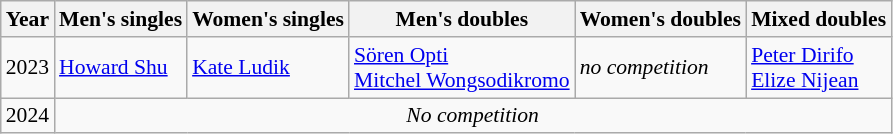<table class=wikitable style="font-size:90%;">
<tr>
<th>Year</th>
<th>Men's singles</th>
<th>Women's singles</th>
<th>Men's doubles</th>
<th>Women's doubles</th>
<th>Mixed doubles</th>
</tr>
<tr>
<td>2023</td>
<td> <a href='#'>Howard Shu</a></td>
<td> <a href='#'>Kate Ludik</a></td>
<td> <a href='#'>Sören Opti</a><br> <a href='#'>Mitchel Wongsodikromo</a></td>
<td><em>no competition</em></td>
<td> <a href='#'>Peter Dirifo</a><br> <a href='#'>Elize Nijean</a></td>
</tr>
<tr>
<td>2024</td>
<td colspan=5 align=center><em>No competition</em></td>
</tr>
</table>
